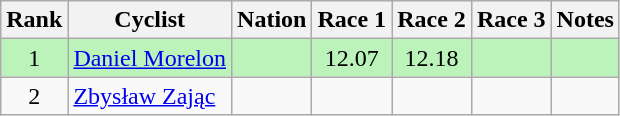<table class="wikitable sortable" style="text-align:center">
<tr>
<th>Rank</th>
<th>Cyclist</th>
<th>Nation</th>
<th>Race 1</th>
<th>Race 2</th>
<th>Race 3</th>
<th>Notes</th>
</tr>
<tr bgcolor=bbf3bb>
<td>1</td>
<td align=left><a href='#'>Daniel Morelon</a></td>
<td align=left></td>
<td>12.07</td>
<td>12.18</td>
<td></td>
<td></td>
</tr>
<tr>
<td>2</td>
<td align=left><a href='#'>Zbysław Zając</a></td>
<td align=left></td>
<td></td>
<td></td>
<td></td>
<td></td>
</tr>
</table>
